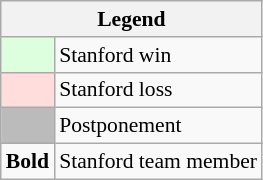<table class="wikitable" style="font-size:90%">
<tr>
<th colspan="2">Legend</th>
</tr>
<tr>
<td bgcolor="#ddffdd"> </td>
<td>Stanford win</td>
</tr>
<tr>
<td bgcolor="#ffdddd"> </td>
<td>Stanford loss</td>
</tr>
<tr>
<td bgcolor="#bbbbbb"> </td>
<td>Postponement</td>
</tr>
<tr>
<td><strong>Bold</strong></td>
<td>Stanford team member</td>
</tr>
</table>
